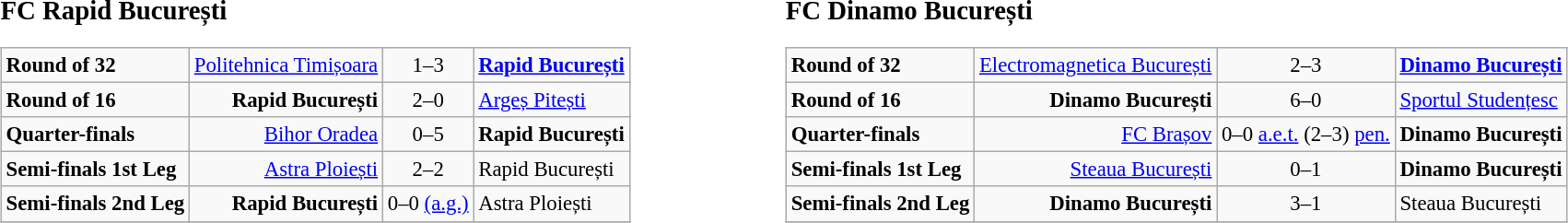<table width=100%>
<tr>
<td width=45% valign=top><br><big><strong>FC Rapid București</strong></big><table class="wikitable" style="font-size: 95%;">
<tr>
<td><strong>Round of 32</strong></td>
<td align=right><a href='#'>Politehnica Timișoara</a></td>
<td align="center">1–3</td>
<td><strong><a href='#'>Rapid București</a></strong></td>
</tr>
<tr>
<td><strong>Round of 16</strong></td>
<td align=right><strong>Rapid București</strong></td>
<td align="center">2–0</td>
<td><a href='#'>Argeș Pitești</a></td>
</tr>
<tr>
<td><strong>Quarter-finals</strong></td>
<td align=right><a href='#'>Bihor Oradea</a></td>
<td align="center">0–5</td>
<td><strong>Rapid București</strong></td>
</tr>
<tr>
<td><strong>Semi-finals 1st Leg</strong></td>
<td align=right><a href='#'>Astra Ploiești</a></td>
<td align="center">2–2</td>
<td>Rapid București</td>
</tr>
<tr>
<td><strong>Semi-finals 2nd Leg</strong></td>
<td align=right><strong>Rapid București</strong></td>
<td align="center">0–0 <a href='#'>(a.g.)</a></td>
<td>Astra Ploiești</td>
</tr>
<tr>
</tr>
</table>
</td>
<td width=55% valign=top><br><big><strong>FC Dinamo București</strong></big><table class="wikitable" style="font-size: 95%;">
<tr>
<td><strong>Round of 32</strong></td>
<td align=right><a href='#'>Electromagnetica București</a></td>
<td align="center">2–3</td>
<td><strong><a href='#'>Dinamo București</a></strong></td>
</tr>
<tr>
<td><strong>Round of 16</strong></td>
<td align=right><strong>Dinamo București</strong></td>
<td align="center">6–0</td>
<td><a href='#'>Sportul Studențesc</a></td>
</tr>
<tr>
<td><strong>Quarter-finals</strong></td>
<td align=right><a href='#'>FC Brașov</a></td>
<td align="center">0–0 <a href='#'>a.e.t.</a> (2–3) <a href='#'>pen.</a></td>
<td><strong>Dinamo București</strong></td>
</tr>
<tr>
<td><strong>Semi-finals 1st Leg</strong></td>
<td align=right><a href='#'>Steaua București</a></td>
<td align="center">0–1</td>
<td><strong>Dinamo București</strong></td>
</tr>
<tr>
<td><strong>Semi-finals 2nd Leg</strong></td>
<td align=right><strong>Dinamo București</strong></td>
<td align="center">3–1</td>
<td>Steaua București</td>
</tr>
<tr valign=top>
</tr>
</table>
</td>
</tr>
</table>
